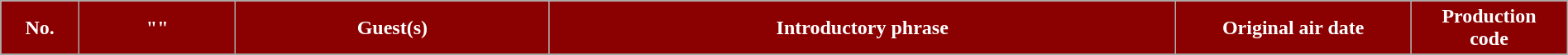<table class="wikitable plainrowheaders" style="width:100%; margin:auto;">
<tr>
<th style="background-color: #8B0000; color:#ffffff" width=5%><abbr>No.</abbr></th>
<th style="background-color: #8B0000; color:#ffffff" width=10%>"<a href='#'></a>"</th>
<th style="background-color: #8B0000; color:#ffffff" width=20%>Guest(s)</th>
<th style="background-color: #8B0000; color:#ffffff" width=40%>Introductory phrase</th>
<th style="background-color: #8B0000; color:#ffffff" width=15%>Original air date</th>
<th style="background-color: #8B0000; color:#ffffff" width=10%>Production <br> code</th>
</tr>
<tr>
</tr>
</table>
